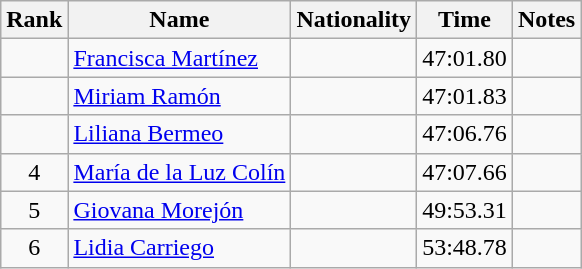<table class="wikitable sortable" style="text-align:center">
<tr>
<th>Rank</th>
<th>Name</th>
<th>Nationality</th>
<th>Time</th>
<th>Notes</th>
</tr>
<tr>
<td align=center></td>
<td align=left><a href='#'>Francisca Martínez</a></td>
<td align=left></td>
<td>47:01.80</td>
<td></td>
</tr>
<tr>
<td align=center></td>
<td align=left><a href='#'>Miriam Ramón</a></td>
<td align=left></td>
<td>47:01.83</td>
<td></td>
</tr>
<tr>
<td align=center></td>
<td align=left><a href='#'>Liliana Bermeo</a></td>
<td align=left></td>
<td>47:06.76</td>
<td></td>
</tr>
<tr>
<td align=center>4</td>
<td align=left><a href='#'>María de la Luz Colín</a></td>
<td align=left></td>
<td>47:07.66</td>
<td></td>
</tr>
<tr>
<td align=center>5</td>
<td align=left><a href='#'>Giovana Morejón</a></td>
<td align=left></td>
<td>49:53.31</td>
<td></td>
</tr>
<tr>
<td align=center>6</td>
<td align=left><a href='#'>Lidia Carriego</a></td>
<td align=left></td>
<td>53:48.78</td>
<td></td>
</tr>
</table>
